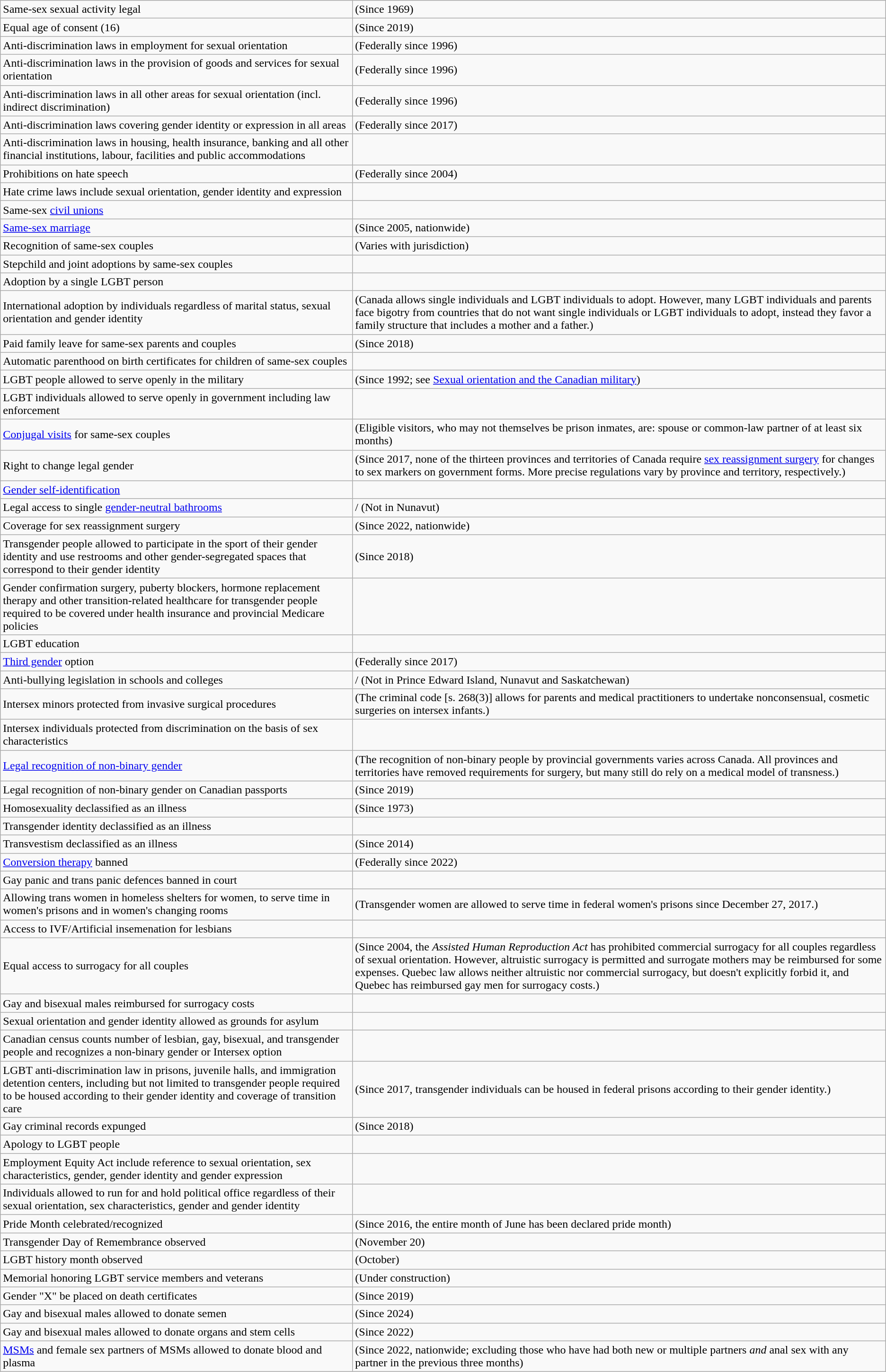<table class="wikitable">
<tr>
<td>Same-sex sexual activity legal</td>
<td> (Since 1969)</td>
</tr>
<tr>
<td>Equal age of consent (16)</td>
<td> (Since 2019)</td>
</tr>
<tr>
<td>Anti-discrimination laws in employment for sexual orientation</td>
<td> (Federally since 1996)</td>
</tr>
<tr>
<td>Anti-discrimination laws in the provision of goods and services for sexual orientation</td>
<td> (Federally since 1996)</td>
</tr>
<tr>
<td>Anti-discrimination laws in all other areas for sexual orientation (incl. indirect discrimination)</td>
<td> (Federally since 1996)</td>
</tr>
<tr>
<td>Anti-discrimination laws covering gender identity or expression in all areas</td>
<td> (Federally since 2017)</td>
</tr>
<tr>
<td>Anti-discrimination laws in housing, health insurance, banking and all other financial institutions, labour, facilities and public accommodations</td>
<td></td>
</tr>
<tr>
<td>Prohibitions on hate speech</td>
<td> (Federally since 2004)</td>
</tr>
<tr>
<td>Hate crime laws include sexual orientation, gender identity and expression</td>
<td></td>
</tr>
<tr>
<td>Same-sex <a href='#'>civil unions</a></td>
<td></td>
</tr>
<tr>
<td><a href='#'>Same-sex marriage</a></td>
<td> (Since 2005, nationwide)</td>
</tr>
<tr>
<td>Recognition of same-sex couples</td>
<td> (Varies with jurisdiction)</td>
</tr>
<tr>
<td>Stepchild and joint adoptions by same-sex couples</td>
<td></td>
</tr>
<tr>
<td>Adoption by a single LGBT person</td>
<td></td>
</tr>
<tr>
<td>International adoption by individuals regardless of marital status, sexual orientation and gender identity</td>
<td> (Canada allows single individuals and LGBT individuals to adopt. However, many LGBT individuals and parents face bigotry from countries that do not want single individuals or LGBT individuals to adopt, instead they favor a family structure that includes a mother and a father.)</td>
</tr>
<tr>
<td>Paid family leave for same-sex parents and couples</td>
<td> (Since 2018)</td>
</tr>
<tr>
<td>Automatic parenthood on birth certificates for children of same-sex couples</td>
<td></td>
</tr>
<tr>
<td>LGBT people allowed to serve openly in the military</td>
<td> (Since 1992; see <a href='#'>Sexual orientation and the Canadian military</a>)</td>
</tr>
<tr>
<td>LGBT individuals allowed to serve openly in government including law enforcement</td>
<td></td>
</tr>
<tr>
<td><a href='#'>Conjugal visits</a> for same-sex couples</td>
<td> (Eligible visitors, who may not themselves be prison inmates, are: spouse or common-law partner of at least six months)</td>
</tr>
<tr>
<td>Right to change legal gender</td>
<td> (Since 2017, none of the thirteen provinces and territories of Canada require <a href='#'>sex reassignment surgery</a> for changes to sex markers on government forms. More precise regulations vary by province and territory, respectively.)</td>
</tr>
<tr>
<td><a href='#'>Gender self-identification</a></td>
<td></td>
</tr>
<tr>
<td>Legal access to single <a href='#'>gender-neutral bathrooms</a></td>
<td>/ (Not in Nunavut)</td>
</tr>
<tr>
<td>Coverage for sex reassignment surgery</td>
<td> (Since 2022, nationwide)</td>
</tr>
<tr>
<td>Transgender people allowed to participate in the sport of their gender identity and use restrooms and other gender-segregated spaces that correspond to their gender identity</td>
<td> (Since 2018)</td>
</tr>
<tr>
<td>Gender confirmation surgery, puberty blockers, hormone replacement therapy and other transition-related healthcare for transgender people required to be covered under health insurance and provincial Medicare policies</td>
<td></td>
</tr>
<tr>
<td>LGBT education</td>
<td></td>
</tr>
<tr>
<td><a href='#'>Third gender</a> option</td>
<td> (Federally since 2017)</td>
</tr>
<tr>
<td>Anti-bullying legislation in schools and colleges</td>
<td>/ (Not in Prince Edward Island, Nunavut and Saskatchewan)</td>
</tr>
<tr>
<td>Intersex minors protected from invasive surgical procedures</td>
<td> (The criminal code [s. 268(3)] allows for parents and medical practitioners to undertake nonconsensual, cosmetic surgeries on intersex infants.)</td>
</tr>
<tr>
<td>Intersex individuals protected from discrimination on the basis of sex characteristics</td>
<td></td>
</tr>
<tr>
<td><a href='#'>Legal recognition of non-binary gender</a></td>
<td> (The recognition of non-binary people by provincial governments varies across Canada. All provinces and territories have removed requirements for surgery, but many still do rely on a medical model of transness.)</td>
</tr>
<tr>
<td>Legal recognition of non-binary gender on Canadian passports</td>
<td> (Since 2019)</td>
</tr>
<tr>
<td>Homosexuality declassified as an illness</td>
<td> (Since 1973)</td>
</tr>
<tr>
<td>Transgender identity declassified as an illness</td>
<td></td>
</tr>
<tr>
<td>Transvestism declassified as an illness</td>
<td> (Since 2014)</td>
</tr>
<tr>
<td><a href='#'>Conversion therapy</a> banned</td>
<td> (Federally since 2022)</td>
</tr>
<tr>
<td>Gay panic and trans panic defences banned in court</td>
<td></td>
</tr>
<tr>
<td>Allowing trans women in homeless shelters for women, to serve time in women's prisons and in women's changing rooms</td>
<td> (Transgender women are allowed to serve time in federal women's prisons since December 27, 2017.)</td>
</tr>
<tr>
<td>Access to IVF/Artificial insemenation for lesbians</td>
<td></td>
</tr>
<tr>
<td>Equal access to surrogacy for all couples</td>
<td> (Since 2004, the <em>Assisted Human Reproduction Act</em> has prohibited commercial surrogacy for all couples regardless of sexual orientation. However, altruistic surrogacy is permitted and surrogate mothers may be reimbursed for some expenses. Quebec law allows neither altruistic nor commercial surrogacy, but doesn't explicitly forbid it, and Quebec has reimbursed gay men for surrogacy costs.)</td>
</tr>
<tr>
<td>Gay and bisexual males reimbursed for surrogacy costs</td>
<td></td>
</tr>
<tr>
<td>Sexual orientation and gender identity allowed as grounds for asylum</td>
<td></td>
</tr>
<tr>
<td>Canadian census counts number of lesbian, gay, bisexual, and transgender people and recognizes a non-binary gender or Intersex option</td>
<td></td>
</tr>
<tr>
<td>LGBT anti-discrimination law in prisons, juvenile halls, and immigration detention centers, including but not limited to transgender people required to be housed according to their gender identity and coverage of transition care</td>
<td> (Since 2017, transgender individuals can be housed in federal prisons according to their gender identity.)</td>
</tr>
<tr>
<td>Gay criminal records expunged</td>
<td> (Since 2018)</td>
</tr>
<tr>
<td>Apology to LGBT people</td>
<td></td>
</tr>
<tr>
<td>Employment Equity Act include reference to sexual orientation, sex characteristics, gender, gender identity and gender expression</td>
<td></td>
</tr>
<tr>
<td>Individuals allowed to run for and hold political office regardless of their sexual orientation, sex characteristics, gender and gender identity</td>
<td></td>
</tr>
<tr>
<td>Pride Month celebrated/recognized</td>
<td> (Since 2016, the entire month of June has been declared pride month)</td>
</tr>
<tr>
<td>Transgender Day of Remembrance observed</td>
<td> (November 20)</td>
</tr>
<tr>
<td>LGBT history month observed</td>
<td> (October)</td>
</tr>
<tr>
<td>Memorial honoring LGBT service members and veterans</td>
<td> (Under construction)</td>
</tr>
<tr>
<td>Gender "X" be placed on death certificates</td>
<td> (Since 2019)</td>
</tr>
<tr>
<td>Gay and bisexual males allowed to donate semen</td>
<td> (Since 2024)</td>
</tr>
<tr>
<td>Gay and bisexual males allowed to donate organs and stem cells</td>
<td> (Since 2022)</td>
</tr>
<tr>
<td><a href='#'>MSMs</a> and female sex partners of MSMs allowed to donate blood and plasma</td>
<td> (Since 2022, nationwide; excluding those who have had both new or multiple partners <em>and</em> anal sex with any partner in the previous three months)</td>
</tr>
</table>
